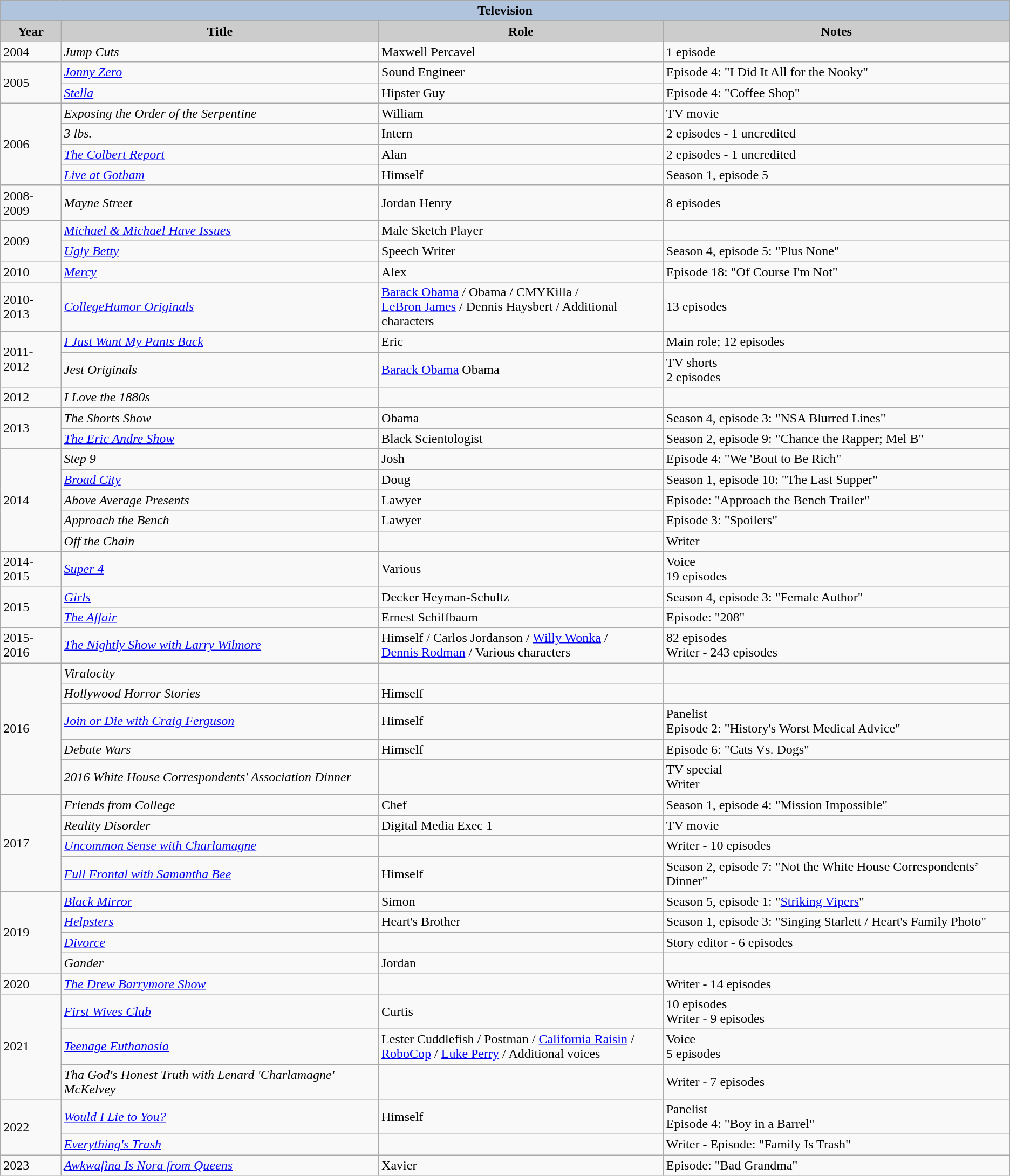<table class="wikitable">
<tr>
<th colspan=4 style="background:#B0C4DE;">Television</th>
</tr>
<tr>
<th style="background: #CCCCCC;">Year</th>
<th style="background: #CCCCCC;">Title</th>
<th style="background: #CCCCCC;">Role</th>
<th style="background: #CCCCCC;">Notes</th>
</tr>
<tr>
<td>2004</td>
<td><em>Jump Cuts</em></td>
<td>Maxwell Percavel</td>
<td>1 episode</td>
</tr>
<tr>
<td rowspan=2>2005</td>
<td><em><a href='#'>Jonny Zero</a></em></td>
<td>Sound Engineer</td>
<td>Episode 4: "I Did It All for the Nooky"</td>
</tr>
<tr>
<td><em><a href='#'>Stella</a></em></td>
<td>Hipster Guy</td>
<td>Episode 4: "Coffee Shop"</td>
</tr>
<tr>
<td rowspan=4>2006</td>
<td><em>Exposing the Order of the Serpentine</em></td>
<td>William</td>
<td>TV movie</td>
</tr>
<tr>
<td><em>3 lbs.</em></td>
<td>Intern</td>
<td>2 episodes - 1 uncredited</td>
</tr>
<tr>
<td><em><a href='#'>The Colbert Report</a></em></td>
<td>Alan</td>
<td>2 episodes - 1 uncredited</td>
</tr>
<tr>
<td><em><a href='#'>Live at Gotham</a></em></td>
<td>Himself</td>
<td>Season 1, episode 5</td>
</tr>
<tr>
<td>2008-2009</td>
<td><em>Mayne Street</em></td>
<td>Jordan Henry</td>
<td>8 episodes</td>
</tr>
<tr>
<td rowspan=2>2009</td>
<td><em><a href='#'>Michael & Michael Have Issues</a></em></td>
<td>Male Sketch Player</td>
<td></td>
</tr>
<tr>
<td><em><a href='#'>Ugly Betty</a></em></td>
<td>Speech Writer</td>
<td>Season 4, episode 5: "Plus None"</td>
</tr>
<tr>
<td>2010</td>
<td><em><a href='#'>Mercy</a></em></td>
<td>Alex</td>
<td>Episode 18: "Of Course I'm Not"</td>
</tr>
<tr>
<td>2010-2013</td>
<td><em><a href='#'>CollegeHumor Originals</a></em></td>
<td><a href='#'>Barack Obama</a> / Obama / CMYKilla /<br> <a href='#'>LeBron James</a> / Dennis Haysbert / Additional characters</td>
<td>13 episodes</td>
</tr>
<tr>
<td rowspan=2>2011-2012</td>
<td><em><a href='#'>I Just Want My Pants Back</a></em></td>
<td>Eric</td>
<td>Main role; 12 episodes</td>
</tr>
<tr>
<td><em>Jest Originals</em></td>
<td><a href='#'>Barack Obama</a> Obama</td>
<td>TV shorts<br> 2 episodes</td>
</tr>
<tr>
<td>2012</td>
<td><em>I Love the 1880s</em></td>
<td></td>
<td></td>
</tr>
<tr>
<td rowspan=2>2013</td>
<td><em>The Shorts Show</em></td>
<td>Obama</td>
<td>Season 4, episode 3: "NSA Blurred Lines"</td>
</tr>
<tr>
<td><em><a href='#'>The Eric Andre Show</a></em></td>
<td>Black Scientologist</td>
<td>Season 2, episode 9: "Chance the Rapper; Mel B"</td>
</tr>
<tr>
<td rowspan=5>2014</td>
<td><em>Step 9</em></td>
<td>Josh</td>
<td>Episode 4: "We 'Bout to Be Rich"</td>
</tr>
<tr>
<td><em><a href='#'>Broad City</a></em></td>
<td>Doug</td>
<td>Season 1, episode 10: "The Last Supper"</td>
</tr>
<tr>
<td><em>Above Average Presents</em></td>
<td>Lawyer</td>
<td>Episode: "Approach the Bench Trailer"</td>
</tr>
<tr>
<td><em>Approach the Bench</em></td>
<td>Lawyer</td>
<td>Episode 3: "Spoilers"</td>
</tr>
<tr>
<td><em>Off the Chain</em></td>
<td></td>
<td>Writer</td>
</tr>
<tr>
<td>2014-2015</td>
<td><em><a href='#'>Super 4</a></em></td>
<td>Various</td>
<td>Voice<br> 19 episodes</td>
</tr>
<tr>
<td rowspan=2>2015</td>
<td><em><a href='#'>Girls</a></em></td>
<td>Decker Heyman-Schultz</td>
<td>Season 4, episode 3: "Female Author"</td>
</tr>
<tr>
<td><em><a href='#'>The Affair</a></em></td>
<td>Ernest Schiffbaum</td>
<td>Episode: "208"</td>
</tr>
<tr>
<td>2015-2016</td>
<td><em><a href='#'>The Nightly Show with Larry Wilmore</a></em></td>
<td>Himself / Carlos Jordanson / <a href='#'>Willy Wonka</a> /<br> <a href='#'>Dennis Rodman</a> / Various characters</td>
<td>82 episodes <br> Writer - 243 episodes</td>
</tr>
<tr>
<td rowspan=5>2016</td>
<td><em>Viralocity</em></td>
<td></td>
<td></td>
</tr>
<tr>
<td><em>Hollywood Horror Stories</em></td>
<td>Himself</td>
<td></td>
</tr>
<tr>
<td><em><a href='#'>Join or Die with Craig Ferguson</a></em></td>
<td>Himself</td>
<td>Panelist<br> Episode 2: "History's Worst Medical Advice"</td>
</tr>
<tr>
<td><em>Debate Wars</em></td>
<td>Himself</td>
<td>Episode 6: "Cats Vs. Dogs"</td>
</tr>
<tr>
<td><em>2016 White House Correspondents' Association Dinner</em></td>
<td></td>
<td>TV special<br> Writer</td>
</tr>
<tr>
<td rowspan=4>2017</td>
<td><em>Friends from College</em></td>
<td>Chef</td>
<td>Season 1, episode 4: "Mission Impossible"</td>
</tr>
<tr>
<td><em>Reality Disorder</em></td>
<td>Digital Media Exec 1</td>
<td>TV movie</td>
</tr>
<tr>
<td><em><a href='#'>Uncommon Sense with Charlamagne</a></em></td>
<td></td>
<td>Writer - 10 episodes</td>
</tr>
<tr>
<td><em><a href='#'>Full Frontal with Samantha Bee</a></em></td>
<td>Himself</td>
<td>Season 2, episode 7: "Not the White House Correspondents’ Dinner"</td>
</tr>
<tr>
<td rowspan=4>2019</td>
<td><em><a href='#'>Black Mirror</a></em></td>
<td>Simon</td>
<td>Season 5, episode 1: "<a href='#'>Striking Vipers</a>"</td>
</tr>
<tr>
<td><em><a href='#'>Helpsters</a></em></td>
<td>Heart's Brother</td>
<td>Season 1, episode 3: "Singing Starlett / Heart's Family Photo"</td>
</tr>
<tr>
<td><em><a href='#'>Divorce</a></em></td>
<td></td>
<td>Story editor - 6 episodes</td>
</tr>
<tr>
<td><em>Gander</em></td>
<td>Jordan</td>
<td></td>
</tr>
<tr>
<td>2020</td>
<td><em><a href='#'>The Drew Barrymore Show</a></em></td>
<td></td>
<td>Writer - 14 episodes</td>
</tr>
<tr>
<td rowspan=3>2021</td>
<td><em><a href='#'>First Wives Club</a></em></td>
<td>Curtis</td>
<td>10 episodes<br> Writer - 9 episodes</td>
</tr>
<tr>
<td><em><a href='#'>Teenage Euthanasia</a></em></td>
<td>Lester Cuddlefish / Postman / <a href='#'>California Raisin</a> /<br> <a href='#'>RoboCop</a> / <a href='#'>Luke Perry</a> / Additional voices</td>
<td>Voice<br> 5 episodes</td>
</tr>
<tr>
<td><em>Tha God's Honest Truth with Lenard 'Charlamagne' McKelvey</em></td>
<td></td>
<td>Writer - 7 episodes</td>
</tr>
<tr>
<td rowspan=2>2022</td>
<td><em><a href='#'>Would I Lie to You?</a></em></td>
<td>Himself</td>
<td>Panelist<br> Episode 4: "Boy in a Barrel"</td>
</tr>
<tr>
<td><em><a href='#'>Everything's Trash</a></em></td>
<td></td>
<td>Writer - Episode:	"Family Is Trash"</td>
</tr>
<tr>
<td>2023</td>
<td><em><a href='#'>Awkwafina Is Nora from Queens</a></em></td>
<td>Xavier</td>
<td>Episode: "Bad Grandma"</td>
</tr>
</table>
